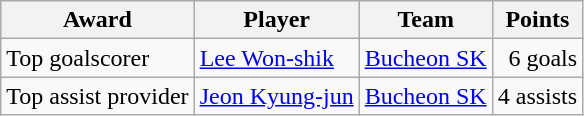<table class="wikitable">
<tr>
<th>Award</th>
<th>Player</th>
<th>Team</th>
<th>Points</th>
</tr>
<tr>
<td>Top goalscorer</td>
<td> <a href='#'>Lee Won-shik</a></td>
<td><a href='#'>Bucheon SK</a></td>
<td align="right">6 goals</td>
</tr>
<tr>
<td>Top assist provider</td>
<td> <a href='#'>Jeon Kyung-jun</a></td>
<td><a href='#'>Bucheon SK</a></td>
<td rowspan="2" align="right">4 assists</td>
</tr>
</table>
